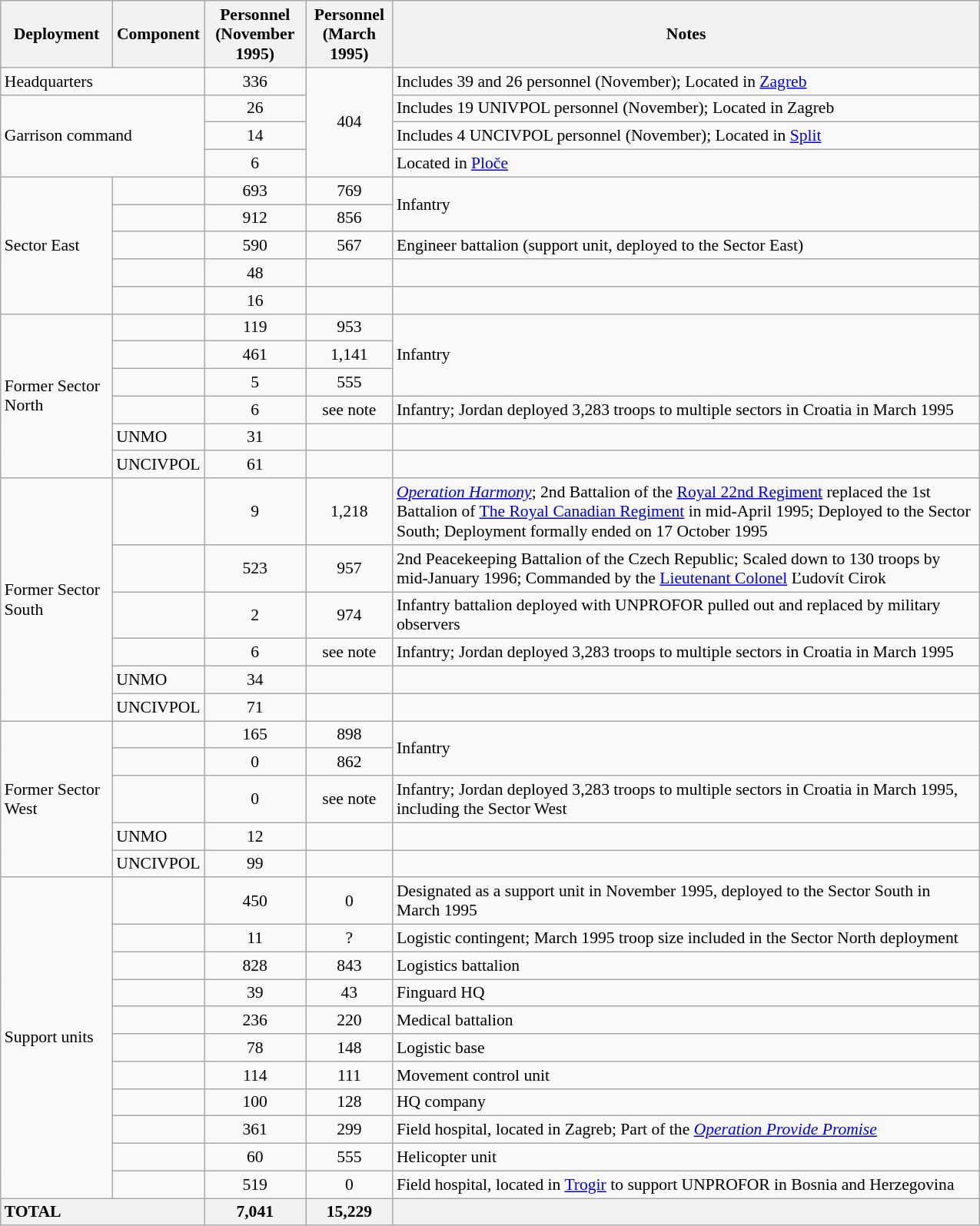<table class="plainrowheaders wikitable collapsible collapsed" style="cellspacing=5px; text-align:left; font-size:90%;" width=850px>
<tr style="font-size:100%; text-align:right;">
<th scope="col">Deployment</th>
<th scope="col">Component</th>
<th scope="col">Personnel<br>(November 1995)</th>
<th scope="col">Personnel<br>(March 1995)</th>
<th scope="col">Notes</th>
</tr>
<tr>
<td colspan=2 style=text-align:left>Headquarters</td>
<td style=text-align:center>336</td>
<td rowspan=4 style=text-align:center>404</td>
<td style=text-align:left>Includes 39  and 26  personnel (November); Located in <a href='#'>Zagreb</a></td>
</tr>
<tr>
<td colspan=2 rowspan=3 style=text-align:left>Garrison command</td>
<td style=text-align:center>26</td>
<td style=text-align:left>Includes 19 UNIVPOL personnel (November); Located in Zagreb</td>
</tr>
<tr>
<td style=text-align:center>14</td>
<td style=text-align:left>Includes 4 UNCIVPOL personnel (November); Located in <a href='#'>Split</a></td>
</tr>
<tr>
<td style=text-align:center>6</td>
<td style=text-align:left>Located in <a href='#'>Ploče</a></td>
</tr>
<tr>
<td rowspan=5 style=text-align:left>Sector East</td>
<td style=text-align:left></td>
<td style=text-align:center>693</td>
<td style=text-align:center>769</td>
<td rowspan=2 style=text-align:left>Infantry</td>
</tr>
<tr>
<td style=text-align:left></td>
<td style=text-align:center>912</td>
<td style=text-align:center>856</td>
</tr>
<tr>
<td style=text-align:left></td>
<td style=text-align:center>590</td>
<td style=text-align:center>567</td>
<td style=text-align:left>Engineer battalion (support unit, deployed to the Sector East)</td>
</tr>
<tr>
<td style=text-align:left></td>
<td style=text-align:center>48</td>
<td style=text-align:center></td>
<td style=text-align:left></td>
</tr>
<tr>
<td style=text-align:left></td>
<td style=text-align:center>16</td>
<td style=text-align:center></td>
<td style=text-align:left></td>
</tr>
<tr>
<td rowspan=6 style=text-align:left>Former Sector North</td>
<td style=text-align:left></td>
<td style=text-align:center>119</td>
<td style=text-align:center>953</td>
<td rowspan=3 style=text-align:left>Infantry</td>
</tr>
<tr>
<td style=text-align:left></td>
<td style=text-align:center>461</td>
<td style=text-align:center>1,141</td>
</tr>
<tr>
<td style=text-align:left></td>
<td style=text-align:center>5</td>
<td style=text-align:center>555</td>
</tr>
<tr>
<td style=text-align:left></td>
<td style=text-align:center>6</td>
<td style=text-align:center>see note</td>
<td style=text-align:left>Infantry; Jordan deployed 3,283 troops to multiple sectors in Croatia in March 1995</td>
</tr>
<tr>
<td style=text-align:left>UNMO</td>
<td style=text-align:center>31</td>
<td style=text-align:center></td>
<td style=text-align:left></td>
</tr>
<tr>
<td style=text-align:left>UNCIVPOL</td>
<td style=text-align:center>61</td>
<td style=text-align:center></td>
<td style=text-align:left></td>
</tr>
<tr>
<td rowspan=6 style=text-align:left>Former Sector South</td>
<td style=text-align:left></td>
<td style=text-align:center>9</td>
<td style=text-align:center>1,218</td>
<td style=text-align:left><em><a href='#'>Operation Harmony</a></em>; 2nd Battalion of the <a href='#'>Royal 22nd Regiment</a> replaced the 1st Battalion of <a href='#'>The Royal Canadian Regiment</a> in mid-April 1995; Deployed to the Sector South; Deployment formally ended on 17 October 1995</td>
</tr>
<tr>
<td style=text-align:left></td>
<td style=text-align:center>523</td>
<td style=text-align:center>957</td>
<td style=text-align:left>2nd Peacekeeping Battalion of the Czech Republic; Scaled down to 130 troops by mid-January 1996; Commanded by the <a href='#'>Lieutenant Colonel</a> Ľudovít Cirok</td>
</tr>
<tr>
<td style=text-align:left></td>
<td style=text-align:center>2</td>
<td style=text-align:center>974</td>
<td style=text-align:left>Infantry battalion deployed with UNPROFOR pulled out and replaced by military observers</td>
</tr>
<tr>
<td style=text-align:left></td>
<td style=text-align:center>6</td>
<td style=text-align:center>see note</td>
<td style=text-align:left>Infantry; Jordan deployed 3,283 troops to multiple sectors in Croatia in March 1995</td>
</tr>
<tr>
<td style=text-align:left>UNMO</td>
<td style=text-align:center>34</td>
<td style=text-align:center></td>
<td style=text-align:left></td>
</tr>
<tr>
<td style=text-align:left>UNCIVPOL</td>
<td style=text-align:center>71</td>
<td style=text-align:center></td>
<td style=text-align:left></td>
</tr>
<tr>
<td rowspan=5 style=text-align:left>Former Sector West</td>
<td style=text-align:left></td>
<td style=text-align:center>165</td>
<td style=text-align:center>898</td>
<td rowspan=2 style=text-align:left>Infantry</td>
</tr>
<tr>
<td style=text-align:left></td>
<td style=text-align:center>0</td>
<td style=text-align:center>862</td>
</tr>
<tr>
<td style=text-align:left></td>
<td style=text-align:center>0</td>
<td style=text-align:center>see note</td>
<td style=text-align:left>Infantry; Jordan deployed 3,283 troops to multiple sectors in Croatia in March 1995, including the Sector West</td>
</tr>
<tr>
<td style=text-align:left>UNMO</td>
<td style=text-align:center>12</td>
<td style=text-align:center></td>
<td style=text-align:left></td>
</tr>
<tr>
<td style=text-align:left>UNCIVPOL</td>
<td style=text-align:center>99</td>
<td style=text-align:center></td>
<td style=text-align:left></td>
</tr>
<tr>
<td rowspan=11 style=text-align:left>Support units</td>
<td style=text-align:left></td>
<td style=text-align:center>450</td>
<td style=text-align:center>0</td>
<td style=text-align:left>Designated as a support unit in November 1995, deployed to the Sector South in March 1995</td>
</tr>
<tr>
<td style=text-align:left></td>
<td style=text-align:center>11</td>
<td style=text-align:center>?</td>
<td style=text-align:left>Logistic contingent; March 1995 troop size included in the Sector North deployment</td>
</tr>
<tr>
<td style=text-align:left></td>
<td style=text-align:center>828</td>
<td style=text-align:center>843</td>
<td style=text-align:left>Logistics battalion</td>
</tr>
<tr>
<td style=text-align:left></td>
<td style=text-align:center>39</td>
<td style=text-align:center>43</td>
<td style=text-align:left>Finguard HQ</td>
</tr>
<tr>
<td style=text-align:left></td>
<td style=text-align:center>236</td>
<td style=text-align:center>220</td>
<td style=text-align:left>Medical battalion</td>
</tr>
<tr>
<td style=text-align:left></td>
<td style=text-align:center>78</td>
<td style=text-align:center>148</td>
<td style=text-align:left>Logistic base</td>
</tr>
<tr>
<td style=text-align:left></td>
<td style=text-align:center>114</td>
<td style=text-align:center>111</td>
<td style=text-align:left>Movement control unit</td>
</tr>
<tr>
<td style=text-align:left></td>
<td style=text-align:center>100</td>
<td style=text-align:center>128</td>
<td style=text-align:left>HQ company</td>
</tr>
<tr>
<td style=text-align:left></td>
<td style=text-align:center>361</td>
<td style=text-align:center>299</td>
<td style=text-align:left>Field hospital, located in Zagreb; Part of the <em><a href='#'>Operation Provide Promise</a></em></td>
</tr>
<tr>
<td style=text-align:left></td>
<td style=text-align:center>60</td>
<td style=text-align:center>555</td>
<td style=text-align:left>Helicopter unit</td>
</tr>
<tr>
<td style=text-align:left></td>
<td style=text-align:center>519</td>
<td style=text-align:center>0</td>
<td style=text-align:left>Field hospital, located in <a href='#'>Trogir</a> to support UNPROFOR in Bosnia and Herzegovina</td>
</tr>
<tr>
<th ! colspan=2 style=text-align:left>TOTAL</th>
<th style=text-align:center>7,041</th>
<th style=text-align:center>15,229</th>
<th style=text-align:left></th>
</tr>
</table>
